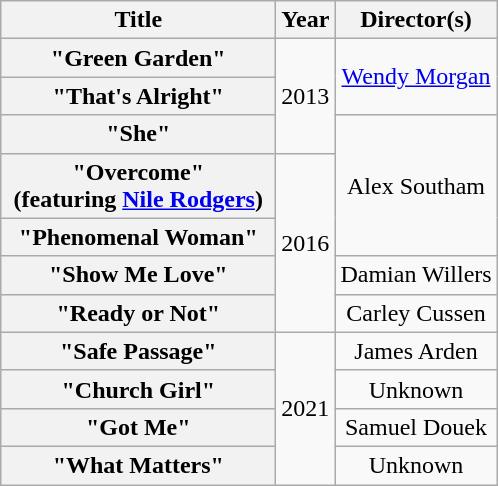<table class="wikitable plainrowheaders" style="text-align:center;">
<tr>
<th scope="col" style="width:11em;">Title</th>
<th scope="col">Year</th>
<th scope="col">Director(s)</th>
</tr>
<tr>
<th scope="row">"Green Garden"</th>
<td rowspan="3">2013</td>
<td rowspan="2"><a href='#'>Wendy Morgan</a></td>
</tr>
<tr>
<th scope="row">"That's Alright"</th>
</tr>
<tr>
<th scope="row">"She"</th>
<td rowspan="3">Alex Southam</td>
</tr>
<tr>
<th scope="row">"Overcome"<br><span>(featuring <a href='#'>Nile Rodgers</a>)</span></th>
<td rowspan="4">2016</td>
</tr>
<tr>
<th scope="row">"Phenomenal Woman"</th>
</tr>
<tr>
<th scope="row">"Show Me Love"</th>
<td>Damian Willers</td>
</tr>
<tr>
<th scope="row">"Ready or Not"</th>
<td>Carley Cussen</td>
</tr>
<tr>
<th scope="row">"Safe Passage"</th>
<td rowspan="4">2021</td>
<td>James Arden</td>
</tr>
<tr>
<th scope="row">"Church Girl"</th>
<td>Unknown</td>
</tr>
<tr>
<th scope="row">"Got Me"</th>
<td>Samuel Douek</td>
</tr>
<tr>
<th scope="row">"What Matters"</th>
<td>Unknown</td>
</tr>
</table>
